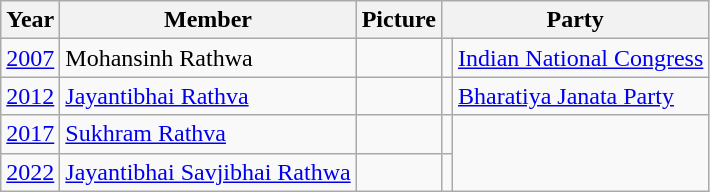<table class="wikitable sortable">
<tr>
<th>Year</th>
<th>Member</th>
<th>Picture</th>
<th colspan="2">Party</th>
</tr>
<tr>
<td><a href='#'>2007</a></td>
<td>Mohansinh Rathwa</td>
<td></td>
<td></td>
<td><a href='#'>Indian National Congress</a></td>
</tr>
<tr>
<td><a href='#'>2012</a></td>
<td><a href='#'>Jayantibhai Rathva</a></td>
<td></td>
<td></td>
<td><a href='#'>Bharatiya Janata Party</a></td>
</tr>
<tr>
<td><a href='#'>2017</a></td>
<td><a href='#'>Sukhram Rathva</a></td>
<td></td>
<td></td>
</tr>
<tr>
<td><a href='#'>2022</a></td>
<td><a href='#'>Jayantibhai Savjibhai Rathwa</a></td>
<td></td>
<td></td>
</tr>
</table>
